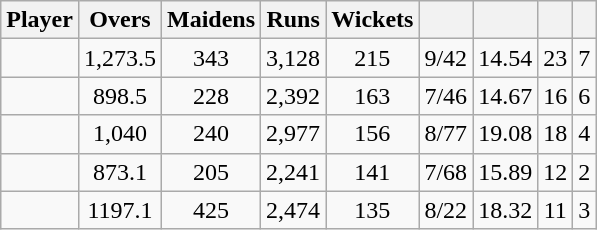<table class="wikitable" style="text-align:center">
<tr>
<th>Player</th>
<th>Overs</th>
<th>Maidens</th>
<th>Runs</th>
<th>Wickets</th>
<th><br></th>
<th></th>
<th></th>
<th></th>
</tr>
<tr>
<td align="left"></td>
<td>1,273.5</td>
<td>343</td>
<td>3,128</td>
<td>215</td>
<td>9/42</td>
<td>14.54</td>
<td>23</td>
<td>7</td>
</tr>
<tr>
<td align="left"></td>
<td>898.5</td>
<td>228</td>
<td>2,392</td>
<td>163</td>
<td>7/46</td>
<td>14.67</td>
<td>16</td>
<td>6</td>
</tr>
<tr>
<td align="left"></td>
<td>1,040</td>
<td>240</td>
<td>2,977</td>
<td>156</td>
<td>8/77</td>
<td>19.08</td>
<td>18</td>
<td>4</td>
</tr>
<tr>
<td align="left"></td>
<td>873.1</td>
<td>205</td>
<td>2,241</td>
<td>141</td>
<td>7/68</td>
<td>15.89</td>
<td>12</td>
<td>2</td>
</tr>
<tr>
<td align="left"></td>
<td>1197.1</td>
<td>425</td>
<td>2,474</td>
<td>135</td>
<td>8/22</td>
<td>18.32</td>
<td>11</td>
<td>3</td>
</tr>
</table>
